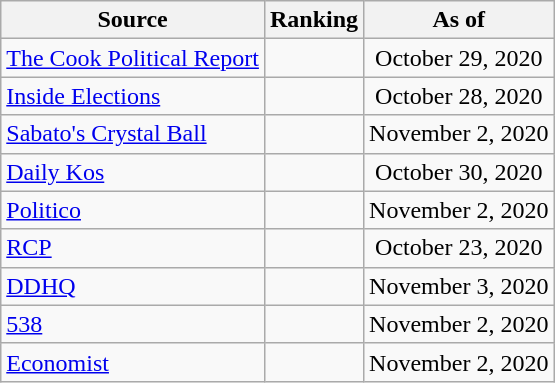<table class="wikitable" style="text-align:center">
<tr>
<th>Source</th>
<th>Ranking</th>
<th>As of</th>
</tr>
<tr>
<td align=left><a href='#'>The Cook Political Report</a></td>
<td></td>
<td>October 29, 2020</td>
</tr>
<tr>
<td align=left><a href='#'>Inside Elections</a></td>
<td></td>
<td>October 28, 2020</td>
</tr>
<tr>
<td align=left><a href='#'>Sabato's Crystal Ball</a></td>
<td></td>
<td>November 2, 2020</td>
</tr>
<tr>
<td align="left"><a href='#'>Daily Kos</a></td>
<td></td>
<td>October 30, 2020</td>
</tr>
<tr>
<td align="left"><a href='#'>Politico</a></td>
<td></td>
<td>November 2, 2020</td>
</tr>
<tr>
<td align="left"><a href='#'>RCP</a></td>
<td></td>
<td>October 23, 2020</td>
</tr>
<tr>
<td align="left"><a href='#'>DDHQ</a></td>
<td></td>
<td>November 3, 2020</td>
</tr>
<tr>
<td align="left"><a href='#'>538</a></td>
<td></td>
<td>November 2, 2020</td>
</tr>
<tr>
<td align="left"><a href='#'>Economist</a></td>
<td></td>
<td>November 2, 2020</td>
</tr>
</table>
